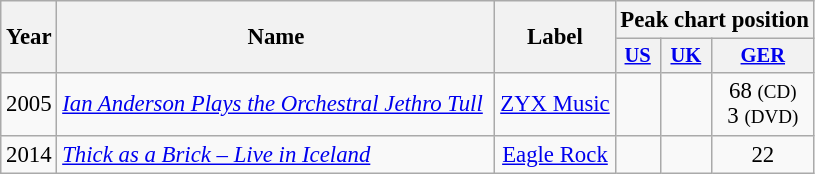<table class="wikitable" style="text-align:center; font-size:95%;">
<tr>
<th rowspan="2">Year</th>
<th rowspan="2">Name</th>
<th rowspan="2">Label</th>
<th colspan="3">Peak chart position</th>
</tr>
<tr style="font-size:90%;">
<th><a href='#'>US</a></th>
<th><a href='#'>UK</a></th>
<th><a href='#'>GER</a></th>
</tr>
<tr>
<td>2005</td>
<td style="text-align:left; padding-right:0.5em;"><em><a href='#'>Ian Anderson Plays the Orchestral Jethro Tull</a></em></td>
<td><a href='#'>ZYX Music</a></td>
<td></td>
<td></td>
<td style="line-height:1.1em;">68 <small>(CD)</small><br>3 <small>(DVD)</small></td>
</tr>
<tr>
<td>2014</td>
<td style="text-align:left; padding-right:0.5em;"><em><a href='#'>Thick as a Brick – Live in Iceland</a></em></td>
<td><a href='#'>Eagle Rock</a></td>
<td></td>
<td></td>
<td style="line-height:1.1em;">22</td>
</tr>
</table>
